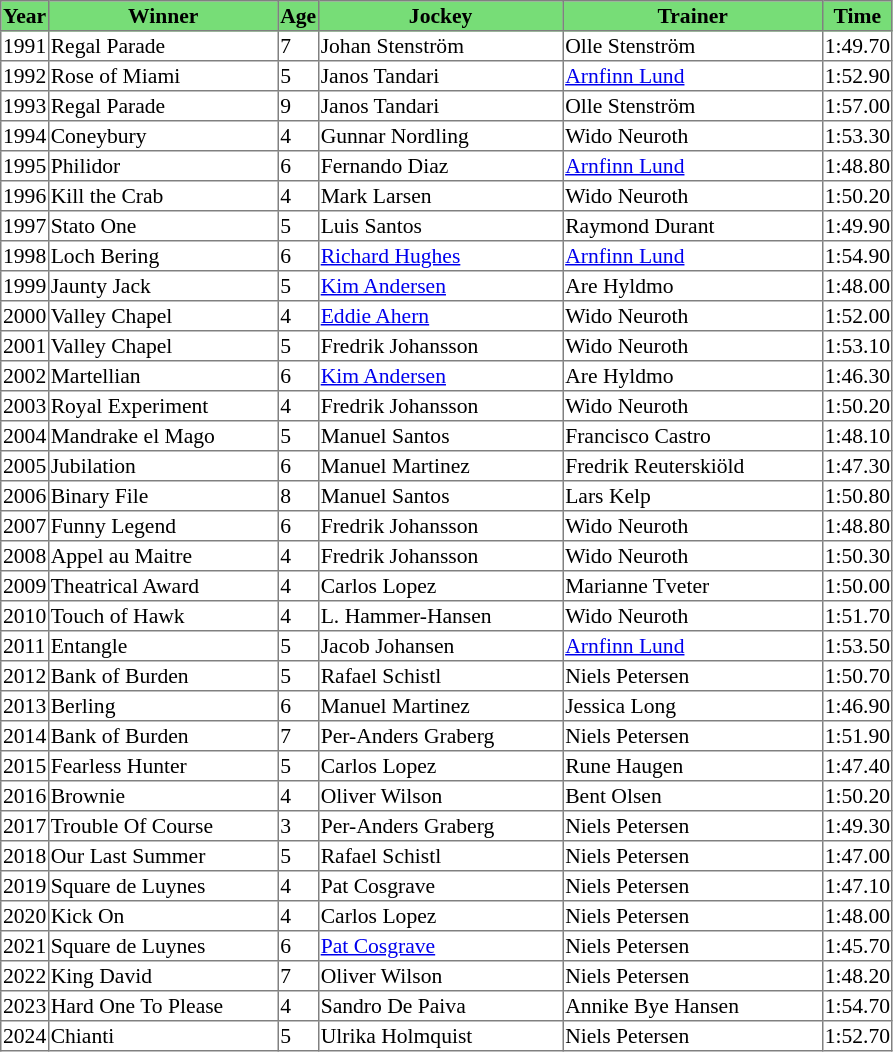<table class = "sortable" | border="1" style="border-collapse: collapse; font-size:90%">
<tr bgcolor="#77dd77" align="center">
<th>Year</th>
<th>Winner</th>
<th>Age</th>
<th>Jockey</th>
<th>Trainer</th>
<th>Time</th>
</tr>
<tr>
<td>1991</td>
<td width=150px>Regal Parade</td>
<td>7</td>
<td width=160px>Johan Stenström</td>
<td width=170px>Olle Stenström</td>
<td>1:49.70</td>
</tr>
<tr>
<td>1992</td>
<td>Rose of Miami</td>
<td>5</td>
<td>Janos Tandari</td>
<td><a href='#'>Arnfinn Lund</a></td>
<td>1:52.90</td>
</tr>
<tr>
<td>1993</td>
<td>Regal Parade</td>
<td>9</td>
<td>Janos Tandari</td>
<td>Olle Stenström</td>
<td>1:57.00</td>
</tr>
<tr>
<td>1994</td>
<td>Coneybury</td>
<td>4</td>
<td>Gunnar Nordling</td>
<td>Wido Neuroth</td>
<td>1:53.30</td>
</tr>
<tr>
<td>1995</td>
<td>Philidor</td>
<td>6</td>
<td>Fernando Diaz</td>
<td><a href='#'>Arnfinn Lund</a></td>
<td>1:48.80</td>
</tr>
<tr>
<td>1996</td>
<td>Kill the Crab</td>
<td>4</td>
<td>Mark Larsen</td>
<td>Wido Neuroth</td>
<td>1:50.20</td>
</tr>
<tr>
<td>1997</td>
<td>Stato One</td>
<td>5</td>
<td>Luis Santos</td>
<td>Raymond Durant</td>
<td>1:49.90</td>
</tr>
<tr>
<td>1998</td>
<td>Loch Bering</td>
<td>6</td>
<td><a href='#'>Richard Hughes</a></td>
<td><a href='#'>Arnfinn Lund</a></td>
<td>1:54.90</td>
</tr>
<tr>
<td>1999</td>
<td>Jaunty Jack</td>
<td>5</td>
<td><a href='#'>Kim Andersen</a></td>
<td>Are Hyldmo</td>
<td>1:48.00</td>
</tr>
<tr>
<td>2000</td>
<td>Valley Chapel</td>
<td>4</td>
<td><a href='#'>Eddie Ahern</a></td>
<td>Wido Neuroth</td>
<td>1:52.00</td>
</tr>
<tr>
<td>2001</td>
<td>Valley Chapel</td>
<td>5</td>
<td>Fredrik Johansson</td>
<td>Wido Neuroth</td>
<td>1:53.10</td>
</tr>
<tr>
<td>2002</td>
<td>Martellian</td>
<td>6</td>
<td><a href='#'>Kim Andersen</a></td>
<td>Are Hyldmo</td>
<td>1:46.30</td>
</tr>
<tr>
<td>2003</td>
<td>Royal Experiment</td>
<td>4</td>
<td>Fredrik Johansson</td>
<td>Wido Neuroth</td>
<td>1:50.20</td>
</tr>
<tr>
<td>2004</td>
<td>Mandrake el Mago</td>
<td>5</td>
<td>Manuel Santos</td>
<td>Francisco Castro</td>
<td>1:48.10</td>
</tr>
<tr>
<td>2005</td>
<td>Jubilation</td>
<td>6</td>
<td>Manuel Martinez</td>
<td>Fredrik Reuterskiöld</td>
<td>1:47.30</td>
</tr>
<tr>
<td>2006</td>
<td>Binary File</td>
<td>8</td>
<td>Manuel Santos</td>
<td>Lars Kelp</td>
<td>1:50.80</td>
</tr>
<tr>
<td>2007</td>
<td>Funny Legend</td>
<td>6</td>
<td>Fredrik Johansson</td>
<td>Wido Neuroth</td>
<td>1:48.80</td>
</tr>
<tr>
<td>2008</td>
<td>Appel au Maitre</td>
<td>4</td>
<td>Fredrik Johansson</td>
<td>Wido Neuroth</td>
<td>1:50.30</td>
</tr>
<tr>
<td>2009</td>
<td>Theatrical Award</td>
<td>4</td>
<td>Carlos Lopez</td>
<td>Marianne Tveter</td>
<td>1:50.00</td>
</tr>
<tr>
<td>2010</td>
<td>Touch of Hawk</td>
<td>4</td>
<td>L. Hammer-Hansen </td>
<td>Wido Neuroth</td>
<td>1:51.70</td>
</tr>
<tr>
<td>2011</td>
<td>Entangle</td>
<td>5</td>
<td>Jacob Johansen</td>
<td><a href='#'>Arnfinn Lund</a></td>
<td>1:53.50</td>
</tr>
<tr>
<td>2012</td>
<td>Bank of Burden</td>
<td>5</td>
<td>Rafael Schistl</td>
<td>Niels Petersen</td>
<td>1:50.70</td>
</tr>
<tr>
<td>2013</td>
<td>Berling</td>
<td>6</td>
<td>Manuel Martinez</td>
<td>Jessica Long</td>
<td>1:46.90</td>
</tr>
<tr>
<td>2014</td>
<td>Bank of Burden</td>
<td>7</td>
<td>Per-Anders Graberg</td>
<td>Niels Petersen</td>
<td>1:51.90</td>
</tr>
<tr>
<td>2015</td>
<td>Fearless Hunter</td>
<td>5</td>
<td>Carlos Lopez</td>
<td>Rune Haugen</td>
<td>1:47.40</td>
</tr>
<tr>
<td>2016</td>
<td>Brownie</td>
<td>4</td>
<td>Oliver Wilson</td>
<td>Bent Olsen</td>
<td>1:50.20</td>
</tr>
<tr>
<td>2017</td>
<td>Trouble Of Course</td>
<td>3</td>
<td>Per-Anders Graberg</td>
<td>Niels Petersen</td>
<td>1:49.30</td>
</tr>
<tr>
<td>2018</td>
<td>Our Last Summer</td>
<td>5</td>
<td>Rafael Schistl</td>
<td>Niels Petersen</td>
<td>1:47.00</td>
</tr>
<tr>
<td>2019</td>
<td>Square de Luynes</td>
<td>4</td>
<td>Pat Cosgrave</td>
<td>Niels Petersen</td>
<td>1:47.10</td>
</tr>
<tr>
<td>2020</td>
<td>Kick On</td>
<td>4</td>
<td>Carlos Lopez</td>
<td>Niels Petersen</td>
<td>1:48.00</td>
</tr>
<tr>
<td>2021</td>
<td>Square de Luynes</td>
<td>6</td>
<td><a href='#'>Pat Cosgrave</a></td>
<td>Niels Petersen</td>
<td>1:45.70</td>
</tr>
<tr>
<td>2022</td>
<td>King David</td>
<td>7</td>
<td>Oliver Wilson</td>
<td>Niels Petersen</td>
<td>1:48.20</td>
</tr>
<tr>
<td>2023</td>
<td>Hard One To Please</td>
<td>4</td>
<td>Sandro De Paiva</td>
<td>Annike Bye Hansen</td>
<td>1:54.70</td>
</tr>
<tr>
<td>2024</td>
<td>Chianti</td>
<td>5</td>
<td>Ulrika Holmquist</td>
<td>Niels Petersen</td>
<td>1:52.70</td>
</tr>
</table>
